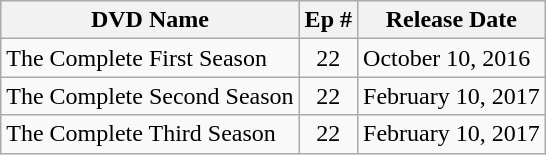<table class="wikitable">
<tr>
<th>DVD Name</th>
<th>Ep #</th>
<th>Release Date</th>
</tr>
<tr>
<td>The Complete First Season</td>
<td align="center">22</td>
<td>October 10, 2016</td>
</tr>
<tr>
<td>The Complete Second Season</td>
<td align="center">22</td>
<td>February 10, 2017</td>
</tr>
<tr>
<td>The Complete Third Season</td>
<td align="center">22</td>
<td>February 10, 2017</td>
</tr>
</table>
